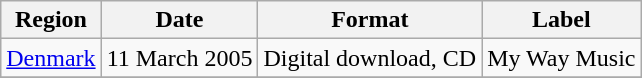<table class=wikitable>
<tr>
<th>Region</th>
<th>Date</th>
<th>Format</th>
<th>Label</th>
</tr>
<tr>
<td><a href='#'>Denmark</a></td>
<td>11 March 2005</td>
<td>Digital download, CD</td>
<td>My Way Music</td>
</tr>
<tr>
</tr>
</table>
